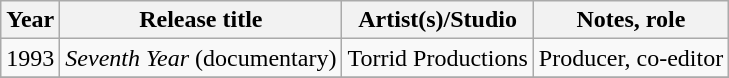<table class="wikitable" style="text-align:left;font-size:100%;">
<tr>
<th>Year</th>
<th>Release title</th>
<th>Artist(s)/Studio</th>
<th>Notes, role</th>
</tr>
<tr>
<td>1993</td>
<td><em> Seventh Year</em> (documentary)</td>
<td>Torrid Productions</td>
<td>Producer, co-editor</td>
</tr>
<tr>
</tr>
</table>
